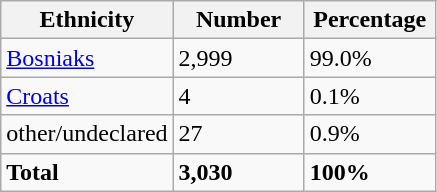<table class="wikitable">
<tr>
<th width="100px">Ethnicity</th>
<th width="80px">Number</th>
<th width="80px">Percentage</th>
</tr>
<tr>
<td><a href='#'>Bosniaks</a></td>
<td>2,999</td>
<td>99.0%</td>
</tr>
<tr>
<td><a href='#'>Croats</a></td>
<td>4</td>
<td>0.1%</td>
</tr>
<tr>
<td>other/undeclared</td>
<td>27</td>
<td>0.9%</td>
</tr>
<tr>
<td><strong>Total</strong></td>
<td><strong>3,030</strong></td>
<td><strong>100%</strong></td>
</tr>
</table>
